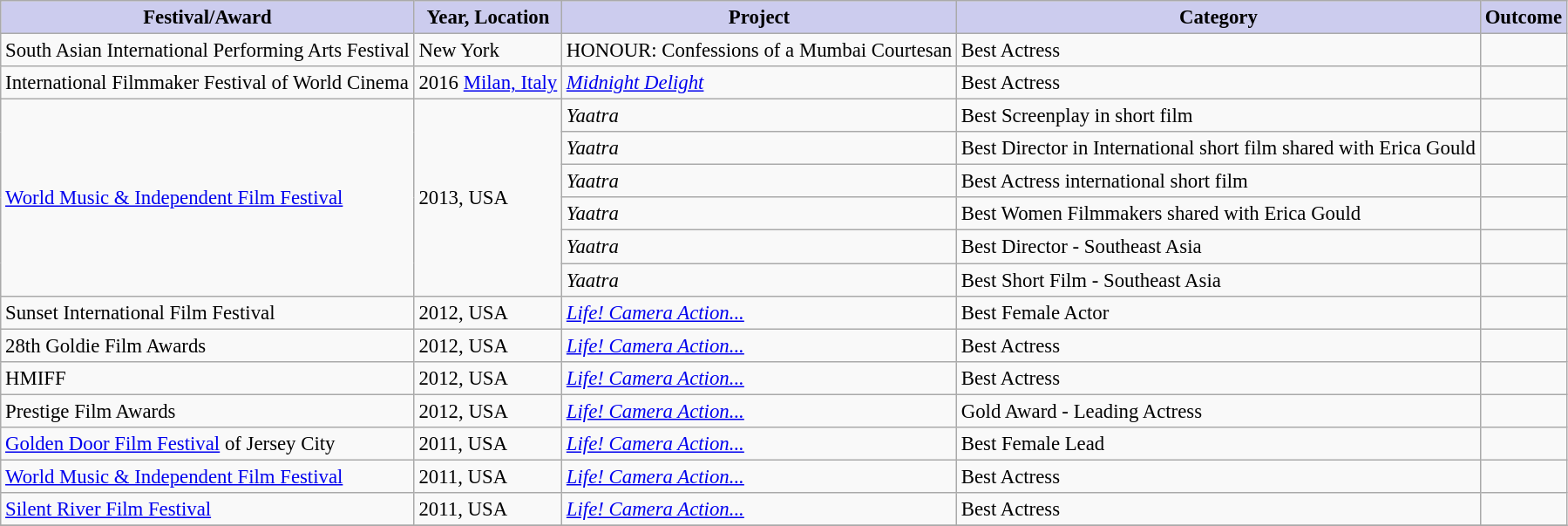<table class="wikitable" style="font-size: 95%;">
<tr>
<th style="background:#cce;">Festival/Award</th>
<th style="background:#cce;">Year, Location</th>
<th style="background:#cce;">Project</th>
<th style="background:#cce;">Category</th>
<th style="background:#cce;">Outcome</th>
</tr>
<tr>
<td>South Asian International Performing Arts Festival</td>
<td>New York</td>
<td>HONOUR: Confessions of a Mumbai Courtesan</td>
<td>Best Actress</td>
<td></td>
</tr>
<tr>
<td>International Filmmaker Festival of World Cinema</td>
<td>2016 <a href='#'> Milan, Italy</a></td>
<td><em><a href='#'>Midnight Delight</a></em></td>
<td>Best Actress</td>
<td></td>
</tr>
<tr>
<td rowspan="6"><a href='#'>World Music & Independent Film Festival</a></td>
<td rowspan="6">2013, USA</td>
<td><em>Yaatra</em></td>
<td>Best Screenplay in short film</td>
<td></td>
</tr>
<tr>
<td><em>Yaatra</em></td>
<td>Best Director in  International short film shared with Erica Gould</td>
<td></td>
</tr>
<tr>
<td><em>Yaatra</em></td>
<td>Best Actress international short film</td>
<td></td>
</tr>
<tr>
<td><em>Yaatra</em></td>
<td>Best Women Filmmakers shared with Erica Gould</td>
<td></td>
</tr>
<tr>
<td><em>Yaatra</em></td>
<td>Best Director - Southeast Asia</td>
<td></td>
</tr>
<tr>
<td><em>Yaatra</em></td>
<td>Best Short Film - Southeast Asia</td>
<td></td>
</tr>
<tr>
<td>Sunset International Film Festival</td>
<td>2012, USA</td>
<td><em><a href='#'>Life! Camera Action...</a></em></td>
<td Award for Best Female Actor>Best Female Actor</td>
<td></td>
</tr>
<tr>
<td rowspan="1">28th Goldie Film Awards</td>
<td rowspan="1">2012, USA</td>
<td><em><a href='#'>Life! Camera Action...</a></em></td>
<td>Best Actress</td>
<td></td>
</tr>
<tr>
<td rowspan="1">HMIFF</td>
<td rowspan="1">2012, USA</td>
<td><em><a href='#'>Life! Camera Action...</a></em></td>
<td>Best Actress</td>
<td></td>
</tr>
<tr>
<td rowspan="1">Prestige Film Awards</td>
<td rowspan="1">2012, USA</td>
<td><em><a href='#'>Life! Camera Action...</a></em></td>
<td Award for Best Actress>Gold Award - Leading Actress</td>
<td></td>
</tr>
<tr>
<td rowspan="1"><a href='#'>Golden Door Film Festival</a> of Jersey City</td>
<td rowspan="1">2011, USA</td>
<td><em><a href='#'>Life! Camera Action...</a></em></td>
<td>Best Female Lead</td>
<td></td>
</tr>
<tr>
<td rowspan="1"><a href='#'>World Music & Independent Film Festival</a></td>
<td rowspan="1">2011, USA</td>
<td><em><a href='#'>Life! Camera Action...</a></em></td>
<td>Best Actress</td>
<td></td>
</tr>
<tr>
<td rowspan="1"><a href='#'>Silent River Film Festival</a></td>
<td rowspan="1">2011, USA</td>
<td><em><a href='#'>Life! Camera Action...</a></em></td>
<td>Best Actress</td>
<td></td>
</tr>
<tr>
</tr>
</table>
